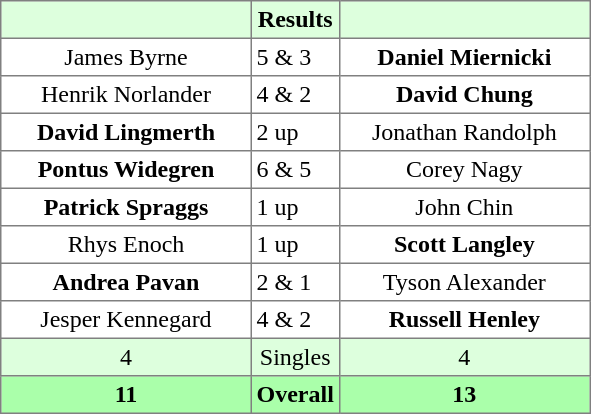<table border="1" cellpadding="3" style="border-collapse:collapse; text-align:center;">
<tr style="background:#ddffdd;">
<th width=160></th>
<th>Results</th>
<th width=160></th>
</tr>
<tr>
<td>James Byrne</td>
<td align=left> 5 & 3</td>
<td><strong>Daniel Miernicki</strong></td>
</tr>
<tr>
<td>Henrik Norlander</td>
<td align=left> 4 & 2</td>
<td><strong>David Chung</strong></td>
</tr>
<tr>
<td><strong>David Lingmerth</strong></td>
<td align=left> 2 up</td>
<td>Jonathan Randolph</td>
</tr>
<tr>
<td><strong>Pontus Widegren</strong></td>
<td align=left> 6 & 5</td>
<td>Corey Nagy</td>
</tr>
<tr>
<td><strong>Patrick Spraggs</strong></td>
<td align=left> 1 up</td>
<td>John Chin</td>
</tr>
<tr>
<td>Rhys Enoch</td>
<td align=left> 1 up</td>
<td><strong>Scott Langley</strong></td>
</tr>
<tr>
<td><strong>Andrea Pavan</strong></td>
<td align=left> 2 & 1</td>
<td>Tyson Alexander</td>
</tr>
<tr>
<td>Jesper Kennegard</td>
<td align=left> 4 & 2</td>
<td><strong>Russell Henley</strong></td>
</tr>
<tr style="background:#ddffdd;">
<td>4</td>
<td>Singles</td>
<td>4</td>
</tr>
<tr style="background:#aaffaa;">
<th>11</th>
<th>Overall</th>
<th>13</th>
</tr>
</table>
